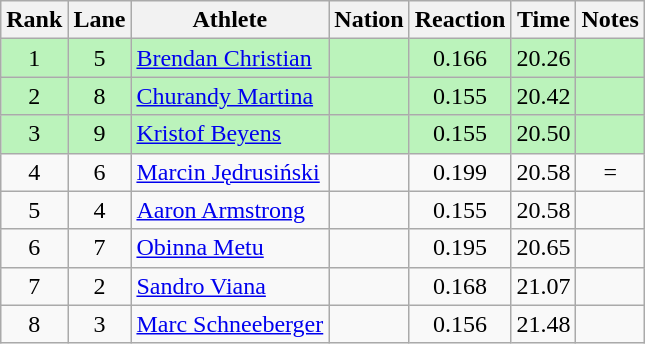<table class="wikitable sortable" style="text-align:center">
<tr>
<th>Rank</th>
<th>Lane</th>
<th>Athlete</th>
<th>Nation</th>
<th>Reaction</th>
<th>Time</th>
<th>Notes</th>
</tr>
<tr bgcolor=bbf3bb>
<td>1</td>
<td>5</td>
<td align=left><a href='#'>Brendan Christian</a></td>
<td align=left></td>
<td>0.166</td>
<td>20.26</td>
<td></td>
</tr>
<tr bgcolor=bbf3bb>
<td>2</td>
<td>8</td>
<td align=left><a href='#'>Churandy Martina</a></td>
<td align=left></td>
<td>0.155</td>
<td>20.42</td>
<td></td>
</tr>
<tr bgcolor=bbf3bb>
<td>3</td>
<td>9</td>
<td align=left><a href='#'>Kristof Beyens</a></td>
<td align=left></td>
<td>0.155</td>
<td>20.50</td>
<td></td>
</tr>
<tr>
<td>4</td>
<td>6</td>
<td align=left><a href='#'>Marcin Jędrusiński</a></td>
<td align=left></td>
<td>0.199</td>
<td>20.58</td>
<td>=</td>
</tr>
<tr>
<td>5</td>
<td>4</td>
<td align=left><a href='#'>Aaron Armstrong</a></td>
<td align=left></td>
<td>0.155</td>
<td>20.58</td>
<td></td>
</tr>
<tr>
<td>6</td>
<td>7</td>
<td align=left><a href='#'>Obinna Metu</a></td>
<td align=left></td>
<td>0.195</td>
<td>20.65</td>
<td></td>
</tr>
<tr>
<td>7</td>
<td>2</td>
<td align=left><a href='#'>Sandro Viana</a></td>
<td align=left></td>
<td>0.168</td>
<td>21.07</td>
<td></td>
</tr>
<tr>
<td>8</td>
<td>3</td>
<td align=left><a href='#'>Marc Schneeberger</a></td>
<td align=left></td>
<td>0.156</td>
<td>21.48</td>
<td></td>
</tr>
</table>
